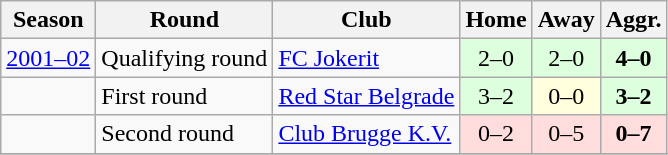<table class="wikitable">
<tr>
<th>Season</th>
<th>Round</th>
<th>Club</th>
<th>Home</th>
<th>Away</th>
<th>Aggr.</th>
</tr>
<tr>
<td><a href='#'>2001–02</a></td>
<td>Qualifying round</td>
<td> <a href='#'>FC Jokerit</a></td>
<td style="text-align:center; background:#dfd;">2–0</td>
<td style="text-align:center; background:#dfd;">2–0</td>
<td style="text-align:center; background:#dfd;"><strong>4–0</strong></td>
</tr>
<tr>
<td></td>
<td>First round</td>
<td> <a href='#'>Red Star Belgrade</a></td>
<td style="text-align:center; background:#dfd;">3–2</td>
<td style="text-align:center; background:#ffd;">0–0</td>
<td style="text-align:center; background:#dfd;"><strong>3–2</strong></td>
</tr>
<tr>
<td></td>
<td>Second round</td>
<td> <a href='#'>Club Brugge K.V.</a></td>
<td style="text-align:center; background:#fdd;">0–2</td>
<td style="text-align:center; background:#fdd;">0–5</td>
<td style="text-align:center; background:#fdd;"><strong>0–7</strong></td>
</tr>
<tr>
</tr>
</table>
